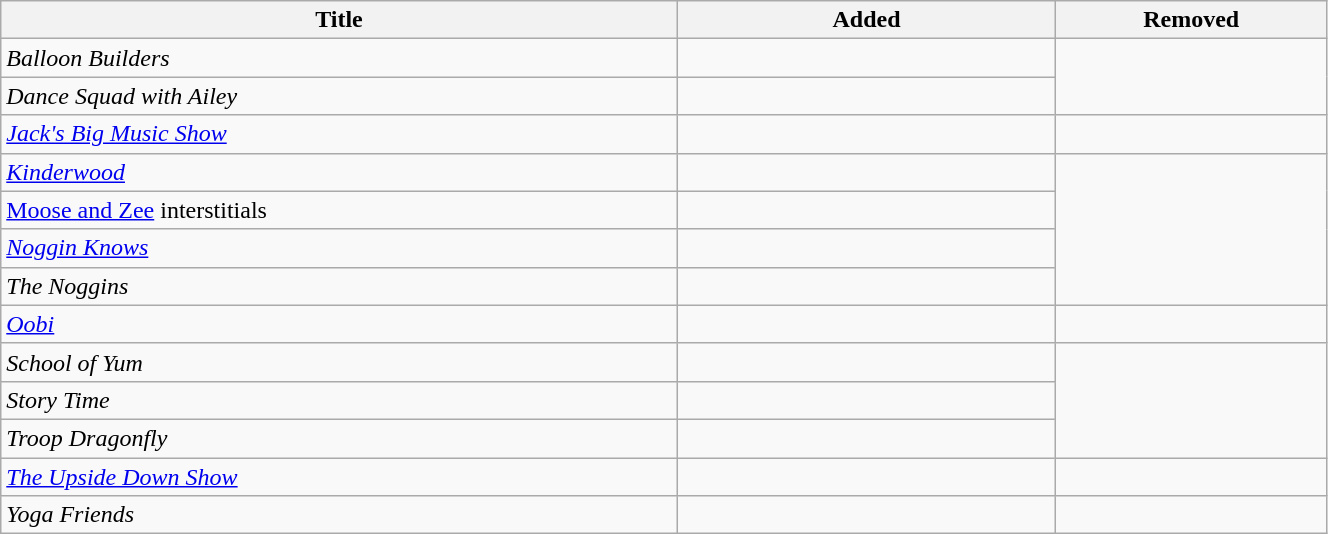<table class="wikitable sortable" style="width:70%; text-align:center;">
<tr>
<th style="width:25%;" scope="col">Title</th>
<th style="width:14%;" scope="col">Added</th>
<th scope="col" style="width:10%;">Removed</th>
</tr>
<tr>
<td style="text-align:left; " scope="row"><em>Balloon Builders</em></td>
<td></td>
<td rowspan="2"></td>
</tr>
<tr>
<td style="text-align:left; " scope="row"><em>Dance Squad with Ailey</em></td>
<td></td>
</tr>
<tr>
<td style="text-align:left; " scope="row"><em><a href='#'>Jack's Big Music Show</a></em></td>
<td></td>
<td></td>
</tr>
<tr>
<td style="text-align:left; " scope="row"><em><a href='#'>Kinderwood</a></em></td>
<td></td>
<td rowspan="4"></td>
</tr>
<tr>
<td style="text-align:left; " scope="row"><a href='#'>Moose and Zee</a> interstitials</td>
<td></td>
</tr>
<tr>
<td style="text-align:left; " scope="row"><em><a href='#'>Noggin Knows</a></em></td>
<td></td>
</tr>
<tr>
<td style="text-align:left; " scope="row"><em>The Noggins</em></td>
<td></td>
</tr>
<tr>
<td style="text-align:left; " scope="row"><em><a href='#'>Oobi</a></em></td>
<td></td>
<td></td>
</tr>
<tr>
<td style="text-align:left; " scope="row"><em>School of Yum</em></td>
<td></td>
<td rowspan="3"></td>
</tr>
<tr>
<td style="text-align:left; " scope="row"><em>Story Time</em></td>
<td></td>
</tr>
<tr>
<td style="text-align:left; " scope="row"><em>Troop Dragonfly</em></td>
<td></td>
</tr>
<tr>
<td style="text-align:left; " scope="row"><em><a href='#'>The Upside Down Show</a></em></td>
<td></td>
<td></td>
</tr>
<tr>
<td style="text-align:left; " scope="row"><em>Yoga Friends</em></td>
<td></td>
<td></td>
</tr>
</table>
